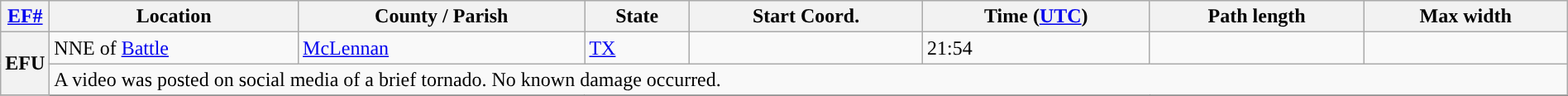<table class="wikitable sortable" style="width:100%;">
<tr>
<th scope="col" width="2%" align="center"><a href='#'>EF#</a></th>
<th scope="col" align="center" class="unsortable">Location</th>
<th scope="col" align="center" class="unsortable">County / Parish</th>
<th scope="col" align="center">State</th>
<th scope="col" align="center">Start Coord.</th>
<th scope="col" align="center">Time (<a href='#'>UTC</a>)</th>
<th scope="col" align="center">Path length</th>
<th scope="col" align="center">Max width</th>
</tr>
<tr>
<th scope="row" rowspan="2" style="background-color:#">EFU</th>
<td>NNE of <a href='#'>Battle</a></td>
<td><a href='#'>McLennan</a></td>
<td><a href='#'>TX</a></td>
<td></td>
<td>21:54</td>
<td></td>
<td></td>
</tr>
<tr class="expand-child">
<td colspan="8" style=" border-bottom: 1px solid black;">A video was posted on social media of a brief tornado. No known damage occurred.</td>
</tr>
<tr>
</tr>
</table>
